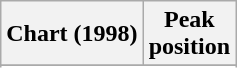<table class="wikitable plainrowheaders sortable">
<tr>
<th scope="col">Chart (1998)</th>
<th scope="col">Peak<br>position</th>
</tr>
<tr>
</tr>
<tr>
</tr>
</table>
